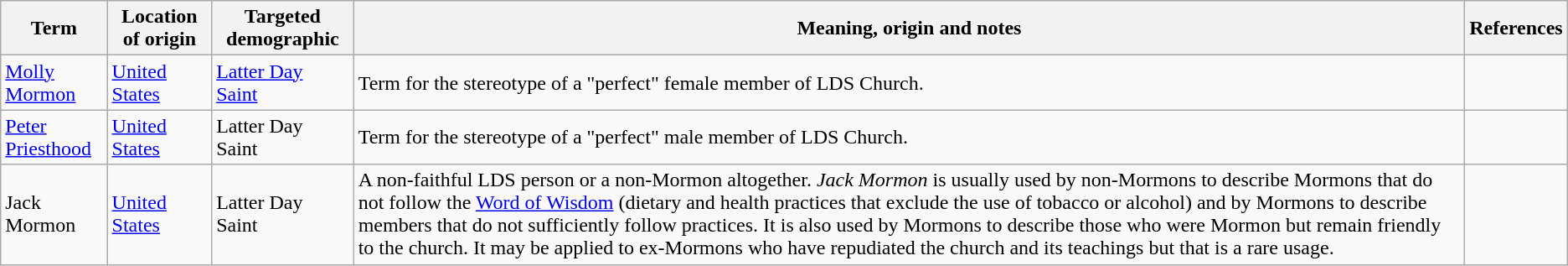<table class="wikitable">
<tr>
<th>Term</th>
<th>Location of origin</th>
<th>Targeted demographic</th>
<th>Meaning, origin and notes</th>
<th>References</th>
</tr>
<tr>
<td><a href='#'>Molly Mormon</a></td>
<td><a href='#'>United States</a></td>
<td><a href='#'>Latter Day Saint</a></td>
<td>Term for the stereotype of a "perfect" female member of LDS Church.</td>
<td></td>
</tr>
<tr>
<td><a href='#'>Peter Priesthood</a></td>
<td><a href='#'>United States</a></td>
<td>Latter Day Saint</td>
<td>Term for the stereotype of a "perfect" male member of LDS Church.</td>
<td></td>
</tr>
<tr>
<td>Jack Mormon</td>
<td><a href='#'>United States</a></td>
<td>Latter Day Saint</td>
<td>A non-faithful LDS person or a non-Mormon altogether. <em>Jack Mormon</em> is usually used by non-Mormons to describe Mormons that do not follow the <a href='#'>Word of Wisdom</a> (dietary and health practices that exclude the use of tobacco or alcohol) and by Mormons to describe members that do not sufficiently follow practices. It is also used by Mormons to describe those who were Mormon but remain friendly to the church. It may be applied to ex-Mormons who have repudiated the church and its teachings but that is a rare usage.</td>
<td></td>
</tr>
</table>
